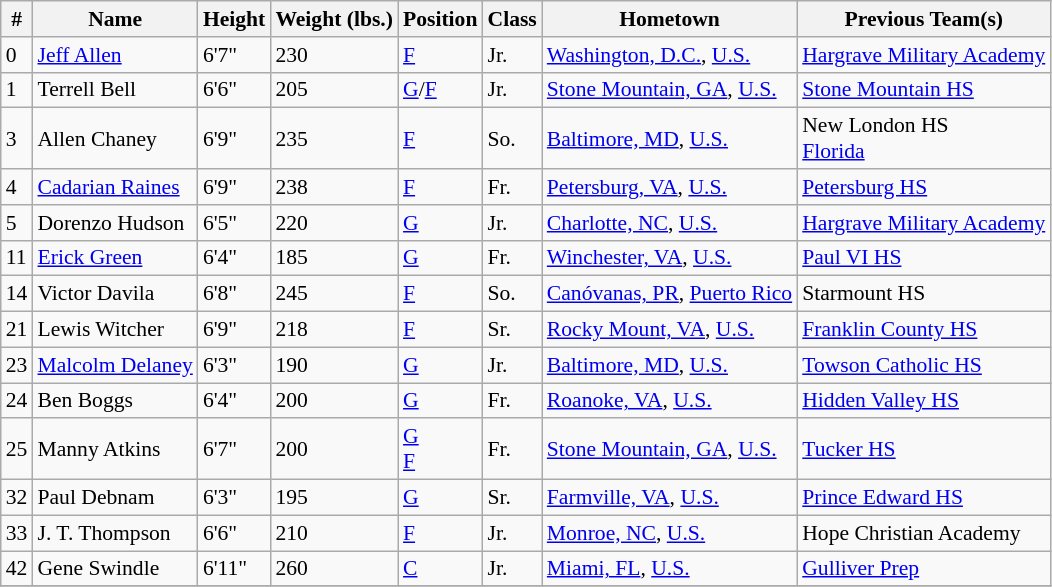<table class="wikitable" style="font-size: 90%">
<tr>
<th>#</th>
<th>Name</th>
<th>Height</th>
<th>Weight (lbs.)</th>
<th>Position</th>
<th>Class</th>
<th>Hometown</th>
<th>Previous Team(s)</th>
</tr>
<tr>
<td>0</td>
<td><a href='#'>Jeff Allen</a></td>
<td>6'7"</td>
<td>230</td>
<td><a href='#'>F</a></td>
<td>Jr.</td>
<td><a href='#'>Washington, D.C.</a>, <a href='#'>U.S.</a></td>
<td><a href='#'>Hargrave Military Academy</a></td>
</tr>
<tr>
<td>1</td>
<td>Terrell Bell</td>
<td>6'6"</td>
<td>205</td>
<td><a href='#'>G</a>/<a href='#'>F</a></td>
<td>Jr.</td>
<td><a href='#'>Stone Mountain, GA</a>, <a href='#'>U.S.</a></td>
<td><a href='#'>Stone Mountain HS</a></td>
</tr>
<tr>
<td>3</td>
<td>Allen Chaney</td>
<td>6'9"</td>
<td>235</td>
<td><a href='#'>F</a></td>
<td>So.</td>
<td><a href='#'>Baltimore, MD</a>, <a href='#'>U.S.</a></td>
<td>New London HS<br><a href='#'>Florida</a></td>
</tr>
<tr>
<td>4</td>
<td><a href='#'>Cadarian Raines</a></td>
<td>6'9"</td>
<td>238</td>
<td><a href='#'>F</a></td>
<td>Fr.</td>
<td><a href='#'>Petersburg, VA</a>, <a href='#'>U.S.</a></td>
<td><a href='#'>Petersburg HS</a></td>
</tr>
<tr>
<td>5</td>
<td>Dorenzo Hudson</td>
<td>6'5"</td>
<td>220</td>
<td><a href='#'>G</a></td>
<td>Jr.</td>
<td><a href='#'>Charlotte, NC</a>, <a href='#'>U.S.</a></td>
<td><a href='#'>Hargrave Military Academy</a></td>
</tr>
<tr>
<td>11</td>
<td><a href='#'>Erick Green</a></td>
<td>6'4"</td>
<td>185</td>
<td><a href='#'>G</a></td>
<td>Fr.</td>
<td><a href='#'>Winchester, VA</a>, <a href='#'>U.S.</a></td>
<td><a href='#'>Paul VI HS</a></td>
</tr>
<tr>
<td>14</td>
<td>Victor Davila</td>
<td>6'8"</td>
<td>245</td>
<td><a href='#'>F</a></td>
<td>So.</td>
<td><a href='#'>Canóvanas, PR</a>, <a href='#'>Puerto Rico</a></td>
<td>Starmount HS</td>
</tr>
<tr>
<td>21</td>
<td>Lewis Witcher</td>
<td>6'9"</td>
<td>218</td>
<td><a href='#'>F</a></td>
<td>Sr.</td>
<td><a href='#'>Rocky Mount, VA</a>, <a href='#'>U.S.</a></td>
<td><a href='#'>Franklin County HS</a></td>
</tr>
<tr>
<td>23</td>
<td><a href='#'>Malcolm Delaney</a></td>
<td>6'3"</td>
<td>190</td>
<td><a href='#'>G</a></td>
<td>Jr.</td>
<td><a href='#'>Baltimore, MD</a>, <a href='#'>U.S.</a></td>
<td><a href='#'>Towson Catholic HS</a></td>
</tr>
<tr>
<td>24</td>
<td>Ben Boggs</td>
<td>6'4"</td>
<td>200</td>
<td><a href='#'>G</a></td>
<td>Fr.</td>
<td><a href='#'>Roanoke, VA</a>, <a href='#'>U.S.</a></td>
<td><a href='#'>Hidden Valley HS</a></td>
</tr>
<tr>
<td>25</td>
<td>Manny Atkins</td>
<td>6'7"</td>
<td>200</td>
<td><a href='#'>G</a><br><a href='#'>F</a></td>
<td>Fr.</td>
<td><a href='#'>Stone Mountain, GA</a>, <a href='#'>U.S.</a></td>
<td><a href='#'>Tucker HS</a></td>
</tr>
<tr>
<td>32</td>
<td>Paul Debnam</td>
<td>6'3"</td>
<td>195</td>
<td><a href='#'>G</a></td>
<td>Sr.</td>
<td><a href='#'>Farmville, VA</a>, <a href='#'>U.S.</a></td>
<td><a href='#'>Prince Edward HS</a></td>
</tr>
<tr>
<td>33</td>
<td>J. T. Thompson</td>
<td>6'6"</td>
<td>210</td>
<td><a href='#'>F</a></td>
<td>Jr.</td>
<td><a href='#'>Monroe, NC</a>, <a href='#'>U.S.</a></td>
<td>Hope Christian Academy</td>
</tr>
<tr>
<td>42</td>
<td>Gene Swindle</td>
<td>6'11"</td>
<td>260</td>
<td><a href='#'>C</a></td>
<td>Jr.</td>
<td><a href='#'>Miami, FL</a>, <a href='#'>U.S.</a></td>
<td><a href='#'>Gulliver Prep</a></td>
</tr>
<tr>
</tr>
</table>
